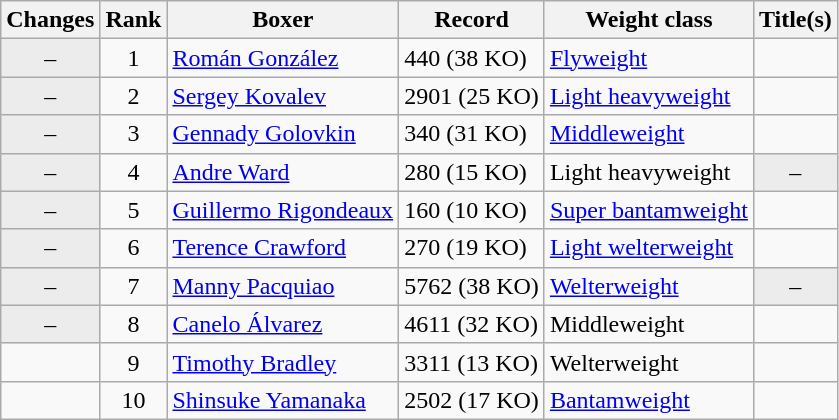<table class="wikitable ">
<tr>
<th>Changes</th>
<th>Rank</th>
<th>Boxer</th>
<th>Record</th>
<th>Weight class</th>
<th>Title(s)</th>
</tr>
<tr>
<td align=center bgcolor=#ECECEC>–</td>
<td align=center>1</td>
<td><a href='#'>Román González</a></td>
<td>440 (38 KO)</td>
<td><a href='#'>Flyweight</a></td>
<td></td>
</tr>
<tr>
<td align=center bgcolor=#ECECEC>–</td>
<td align=center>2</td>
<td><a href='#'>Sergey Kovalev</a></td>
<td>2901 (25 KO)</td>
<td><a href='#'>Light heavyweight</a></td>
<td></td>
</tr>
<tr>
<td align=center bgcolor=#ECECEC>–</td>
<td align=center>3</td>
<td><a href='#'>Gennady Golovkin</a></td>
<td>340 (31 KO)</td>
<td><a href='#'>Middleweight</a></td>
<td></td>
</tr>
<tr>
<td align=center bgcolor=#ECECEC>–</td>
<td align=center>4</td>
<td><a href='#'>Andre Ward</a></td>
<td>280 (15 KO)</td>
<td>Light heavyweight</td>
<td align=center bgcolor=#ECECEC data-sort-value="Z">–</td>
</tr>
<tr>
<td align=center bgcolor=#ECECEC>–</td>
<td align=center>5</td>
<td><a href='#'>Guillermo Rigondeaux</a></td>
<td>160 (10 KO)</td>
<td><a href='#'>Super bantamweight</a></td>
<td></td>
</tr>
<tr>
<td align=center bgcolor=#ECECEC>–</td>
<td align=center>6</td>
<td><a href='#'>Terence Crawford</a></td>
<td>270 (19 KO)</td>
<td><a href='#'>Light welterweight</a></td>
<td></td>
</tr>
<tr>
<td align=center bgcolor=#ECECEC>–</td>
<td align=center>7</td>
<td><a href='#'>Manny Pacquiao</a></td>
<td>5762 (38 KO)</td>
<td><a href='#'>Welterweight</a></td>
<td align=center bgcolor=#ECECEC data-sort-value="Z">–</td>
</tr>
<tr>
<td align=center bgcolor=#ECECEC>–</td>
<td align=center>8</td>
<td><a href='#'>Canelo Álvarez</a></td>
<td>4611 (32 KO)</td>
<td>Middleweight</td>
<td></td>
</tr>
<tr>
<td align=center></td>
<td align=center>9</td>
<td><a href='#'>Timothy Bradley</a></td>
<td>3311 (13 KO)</td>
<td>Welterweight</td>
<td></td>
</tr>
<tr>
<td align=center></td>
<td align=center>10</td>
<td><a href='#'>Shinsuke Yamanaka</a></td>
<td>2502 (17 KO)</td>
<td><a href='#'>Bantamweight</a></td>
<td></td>
</tr>
</table>
